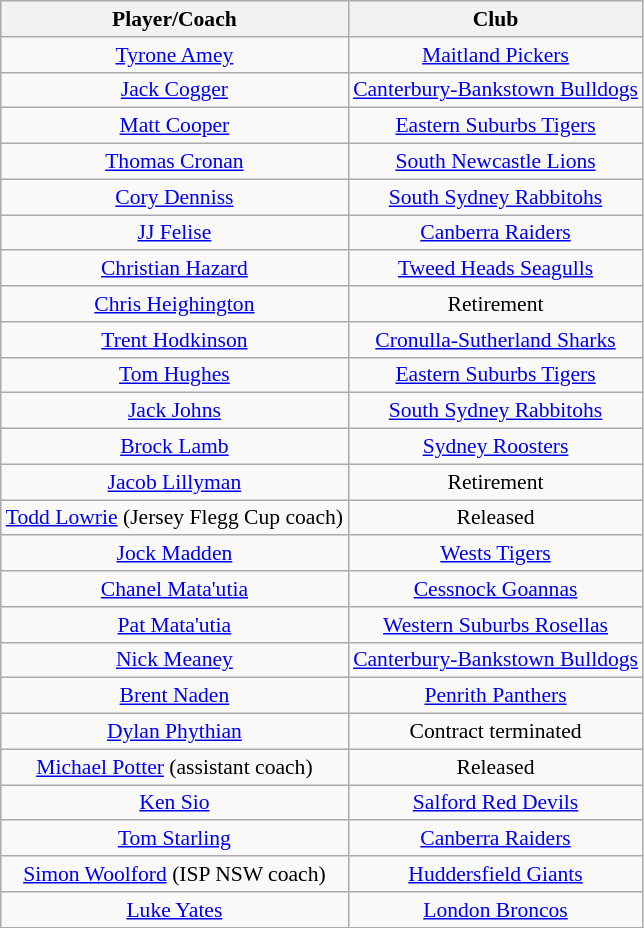<table class="wikitable sortable" style="text-align: center; font-size:90%">
<tr style="background:#efefef;">
<th>Player/Coach</th>
<th>Club</th>
</tr>
<tr>
<td><a href='#'>Tyrone Amey</a></td>
<td><a href='#'>Maitland Pickers</a></td>
</tr>
<tr>
<td><a href='#'>Jack Cogger</a></td>
<td><a href='#'>Canterbury-Bankstown Bulldogs</a></td>
</tr>
<tr>
<td><a href='#'>Matt Cooper</a></td>
<td><a href='#'>Eastern Suburbs Tigers</a></td>
</tr>
<tr>
<td><a href='#'>Thomas Cronan</a></td>
<td><a href='#'>South Newcastle Lions</a></td>
</tr>
<tr>
<td><a href='#'>Cory Denniss</a></td>
<td><a href='#'>South Sydney Rabbitohs</a></td>
</tr>
<tr>
<td><a href='#'>JJ Felise</a></td>
<td><a href='#'>Canberra Raiders</a></td>
</tr>
<tr>
<td><a href='#'>Christian Hazard</a></td>
<td><a href='#'>Tweed Heads Seagulls</a></td>
</tr>
<tr>
<td><a href='#'>Chris Heighington</a></td>
<td>Retirement</td>
</tr>
<tr>
<td><a href='#'>Trent Hodkinson</a></td>
<td><a href='#'>Cronulla-Sutherland Sharks</a></td>
</tr>
<tr>
<td><a href='#'>Tom Hughes</a></td>
<td><a href='#'>Eastern Suburbs Tigers</a></td>
</tr>
<tr>
<td><a href='#'>Jack Johns</a></td>
<td><a href='#'>South Sydney Rabbitohs</a></td>
</tr>
<tr>
<td><a href='#'>Brock Lamb</a></td>
<td><a href='#'>Sydney Roosters</a></td>
</tr>
<tr>
<td><a href='#'>Jacob Lillyman</a></td>
<td>Retirement</td>
</tr>
<tr>
<td><a href='#'>Todd Lowrie</a> (Jersey Flegg Cup coach)</td>
<td>Released</td>
</tr>
<tr>
<td><a href='#'>Jock Madden</a></td>
<td><a href='#'>Wests Tigers</a></td>
</tr>
<tr>
<td><a href='#'>Chanel Mata'utia</a></td>
<td><a href='#'>Cessnock Goannas</a></td>
</tr>
<tr>
<td><a href='#'>Pat Mata'utia</a></td>
<td><a href='#'>Western Suburbs Rosellas</a></td>
</tr>
<tr>
<td><a href='#'>Nick Meaney</a></td>
<td><a href='#'>Canterbury-Bankstown Bulldogs</a></td>
</tr>
<tr>
<td><a href='#'>Brent Naden</a></td>
<td><a href='#'>Penrith Panthers</a></td>
</tr>
<tr>
<td><a href='#'>Dylan Phythian</a></td>
<td>Contract terminated</td>
</tr>
<tr>
<td><a href='#'>Michael Potter</a> (assistant coach)</td>
<td>Released</td>
</tr>
<tr>
<td><a href='#'>Ken Sio</a></td>
<td><a href='#'>Salford Red Devils</a></td>
</tr>
<tr>
<td><a href='#'>Tom Starling</a></td>
<td><a href='#'>Canberra Raiders</a></td>
</tr>
<tr>
<td><a href='#'>Simon Woolford</a> (ISP NSW coach)</td>
<td><a href='#'>Huddersfield Giants</a></td>
</tr>
<tr>
<td><a href='#'>Luke Yates</a></td>
<td><a href='#'>London Broncos</a></td>
</tr>
</table>
